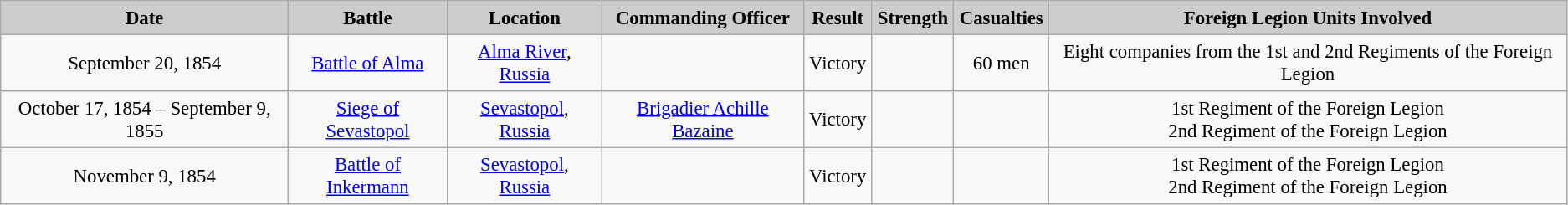<table class="sorttable" border="1" cellpadding="4" cellspacing="1" style="margin: 1em 1em 1em 0; background: #f9f9f9; border: 1px #aaa solid; text-align:center; border-collapse: collapse; font-size: 95%;">
<tr style="background:#cccccc">
<td><strong>Date</strong></td>
<td><strong>Battle</strong></td>
<td><strong>Location</strong></td>
<td><strong>Commanding Officer</strong></td>
<td><strong>Result</strong></td>
<td><strong>Strength</strong></td>
<td><strong>Casualties</strong></td>
<td><strong>Foreign Legion Units Involved</strong></td>
</tr>
<tr>
<td>September 20, 1854</td>
<td><a href='#'>Battle of Alma</a></td>
<td><a href='#'>Alma River</a>, <a href='#'>Russia</a></td>
<td></td>
<td>Victory</td>
<td></td>
<td>60 men </td>
<td>Eight companies from the 1st and 2nd Regiments of the Foreign Legion</td>
</tr>
<tr>
<td>October 17, 1854 – September 9, 1855</td>
<td><a href='#'>Siege of Sevastopol</a></td>
<td><a href='#'>Sevastopol</a>, <a href='#'>Russia</a></td>
<td><a href='#'>Brigadier Achille Bazaine</a></td>
<td>Victory</td>
<td></td>
<td></td>
<td>1st Regiment of the Foreign Legion<br>2nd Regiment of the Foreign Legion</td>
</tr>
<tr>
<td>November 9, 1854</td>
<td><a href='#'>Battle of Inkermann</a></td>
<td><a href='#'>Sevastopol</a>, <a href='#'>Russia</a></td>
<td></td>
<td>Victory</td>
<td></td>
<td></td>
<td>1st Regiment of the Foreign Legion<br>2nd Regiment of the Foreign Legion<br></td>
</tr>
</table>
